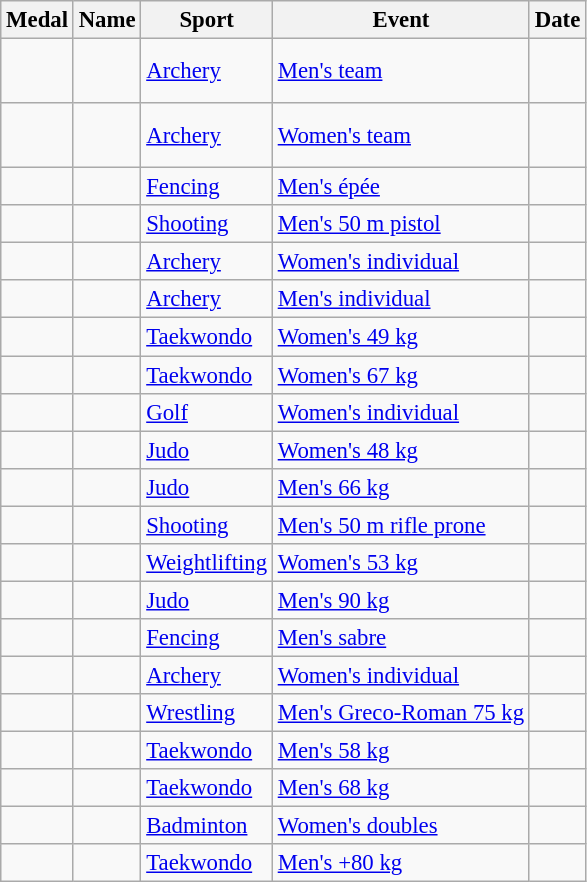<table class="wikitable sortable"  style="font-size:95%">
<tr>
<th>Medal</th>
<th>Name</th>
<th>Sport</th>
<th>Event</th>
<th>Date</th>
</tr>
<tr>
<td></td>
<td> <br><br></td>
<td><a href='#'>Archery</a></td>
<td><a href='#'>Men's team</a></td>
<td></td>
</tr>
<tr>
<td></td>
<td><br><br></td>
<td><a href='#'>Archery</a></td>
<td><a href='#'>Women's team</a></td>
<td></td>
</tr>
<tr>
<td></td>
<td></td>
<td><a href='#'>Fencing</a></td>
<td><a href='#'>Men's épée</a></td>
<td></td>
</tr>
<tr>
<td></td>
<td></td>
<td><a href='#'>Shooting</a></td>
<td><a href='#'>Men's 50 m pistol</a></td>
<td></td>
</tr>
<tr>
<td></td>
<td></td>
<td><a href='#'>Archery</a></td>
<td><a href='#'>Women's individual</a></td>
<td></td>
</tr>
<tr>
<td></td>
<td></td>
<td><a href='#'>Archery</a></td>
<td><a href='#'>Men's individual</a></td>
<td></td>
</tr>
<tr>
<td></td>
<td></td>
<td><a href='#'>Taekwondo</a></td>
<td><a href='#'>Women's 49 kg</a></td>
<td></td>
</tr>
<tr>
<td></td>
<td></td>
<td><a href='#'>Taekwondo</a></td>
<td><a href='#'>Women's 67 kg</a></td>
<td></td>
</tr>
<tr>
<td></td>
<td></td>
<td><a href='#'>Golf</a></td>
<td><a href='#'>Women's individual</a></td>
<td></td>
</tr>
<tr>
<td></td>
<td></td>
<td><a href='#'>Judo</a></td>
<td><a href='#'>Women's 48 kg</a></td>
<td></td>
</tr>
<tr>
<td></td>
<td></td>
<td><a href='#'>Judo</a></td>
<td><a href='#'>Men's 66 kg</a></td>
<td></td>
</tr>
<tr>
<td></td>
<td></td>
<td><a href='#'>Shooting</a></td>
<td><a href='#'>Men's 50 m rifle prone</a></td>
<td></td>
</tr>
<tr>
<td></td>
<td></td>
<td><a href='#'>Weightlifting</a></td>
<td><a href='#'>Women's 53 kg</a></td>
<td></td>
</tr>
<tr>
<td></td>
<td></td>
<td><a href='#'>Judo</a></td>
<td><a href='#'>Men's 90 kg</a></td>
<td></td>
</tr>
<tr>
<td></td>
<td></td>
<td><a href='#'>Fencing</a></td>
<td><a href='#'>Men's sabre</a></td>
<td></td>
</tr>
<tr>
<td></td>
<td></td>
<td><a href='#'>Archery</a></td>
<td><a href='#'>Women's individual</a></td>
<td></td>
</tr>
<tr>
<td></td>
<td></td>
<td><a href='#'>Wrestling</a></td>
<td><a href='#'>Men's Greco-Roman 75 kg</a></td>
<td></td>
</tr>
<tr>
<td></td>
<td></td>
<td><a href='#'>Taekwondo</a></td>
<td><a href='#'>Men's 58 kg</a></td>
<td></td>
</tr>
<tr>
<td></td>
<td></td>
<td><a href='#'>Taekwondo</a></td>
<td><a href='#'>Men's 68 kg</a></td>
<td></td>
</tr>
<tr>
<td></td>
<td><br></td>
<td><a href='#'>Badminton</a></td>
<td><a href='#'>Women's doubles</a></td>
<td></td>
</tr>
<tr>
<td></td>
<td></td>
<td><a href='#'>Taekwondo</a></td>
<td><a href='#'>Men's +80 kg</a></td>
<td></td>
</tr>
</table>
